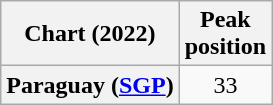<table class="wikitable plainrowheaders" style="text-align:center">
<tr>
<th scope="col">Chart (2022)</th>
<th scope="col">Peak<br>position</th>
</tr>
<tr>
<th scope="row">Paraguay (<a href='#'>SGP</a>)</th>
<td>33</td>
</tr>
</table>
